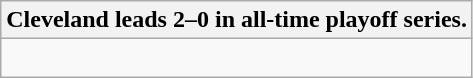<table class="wikitable collapsible collapsed">
<tr>
<th>Cleveland leads 2–0 in all-time playoff series.</th>
</tr>
<tr>
<td><br>
</td>
</tr>
</table>
